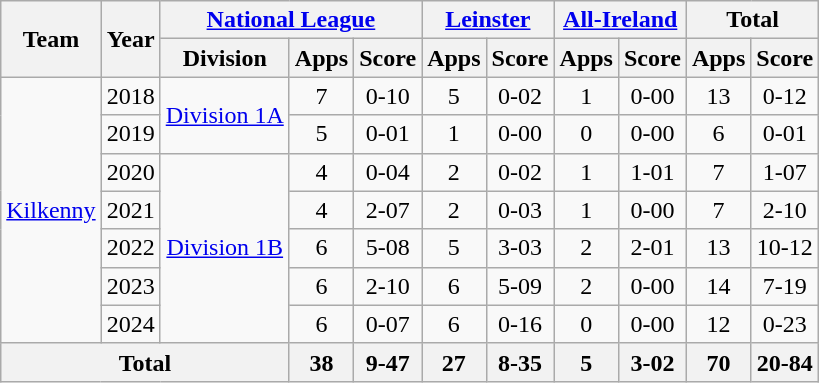<table class="wikitable" style="text-align:center">
<tr>
<th rowspan="2">Team</th>
<th rowspan="2">Year</th>
<th colspan="3"><a href='#'>National League</a></th>
<th colspan="2"><a href='#'>Leinster</a></th>
<th colspan="2"><a href='#'>All-Ireland</a></th>
<th colspan="2">Total</th>
</tr>
<tr>
<th>Division</th>
<th>Apps</th>
<th>Score</th>
<th>Apps</th>
<th>Score</th>
<th>Apps</th>
<th>Score</th>
<th>Apps</th>
<th>Score</th>
</tr>
<tr>
<td rowspan="7"><a href='#'>Kilkenny</a></td>
<td>2018</td>
<td rowspan="2"><a href='#'>Division 1A</a></td>
<td>7</td>
<td>0-10</td>
<td>5</td>
<td>0-02</td>
<td>1</td>
<td>0-00</td>
<td>13</td>
<td>0-12</td>
</tr>
<tr>
<td>2019</td>
<td>5</td>
<td>0-01</td>
<td>1</td>
<td>0-00</td>
<td>0</td>
<td>0-00</td>
<td>6</td>
<td>0-01</td>
</tr>
<tr>
<td>2020</td>
<td rowspan="5"><a href='#'>Division 1B</a></td>
<td>4</td>
<td>0-04</td>
<td>2</td>
<td>0-02</td>
<td>1</td>
<td>1-01</td>
<td>7</td>
<td>1-07</td>
</tr>
<tr>
<td>2021</td>
<td>4</td>
<td>2-07</td>
<td>2</td>
<td>0-03</td>
<td>1</td>
<td>0-00</td>
<td>7</td>
<td>2-10</td>
</tr>
<tr>
<td>2022</td>
<td>6</td>
<td>5-08</td>
<td>5</td>
<td>3-03</td>
<td>2</td>
<td>2-01</td>
<td>13</td>
<td>10-12</td>
</tr>
<tr>
<td>2023</td>
<td>6</td>
<td>2-10</td>
<td>6</td>
<td>5-09</td>
<td>2</td>
<td>0-00</td>
<td>14</td>
<td>7-19</td>
</tr>
<tr>
<td>2024</td>
<td>6</td>
<td>0-07</td>
<td>6</td>
<td>0-16</td>
<td>0</td>
<td>0-00</td>
<td>12</td>
<td>0-23</td>
</tr>
<tr>
<th colspan="3">Total</th>
<th>38</th>
<th>9-47</th>
<th>27</th>
<th>8-35</th>
<th>5</th>
<th>3-02</th>
<th>70</th>
<th>20-84</th>
</tr>
</table>
